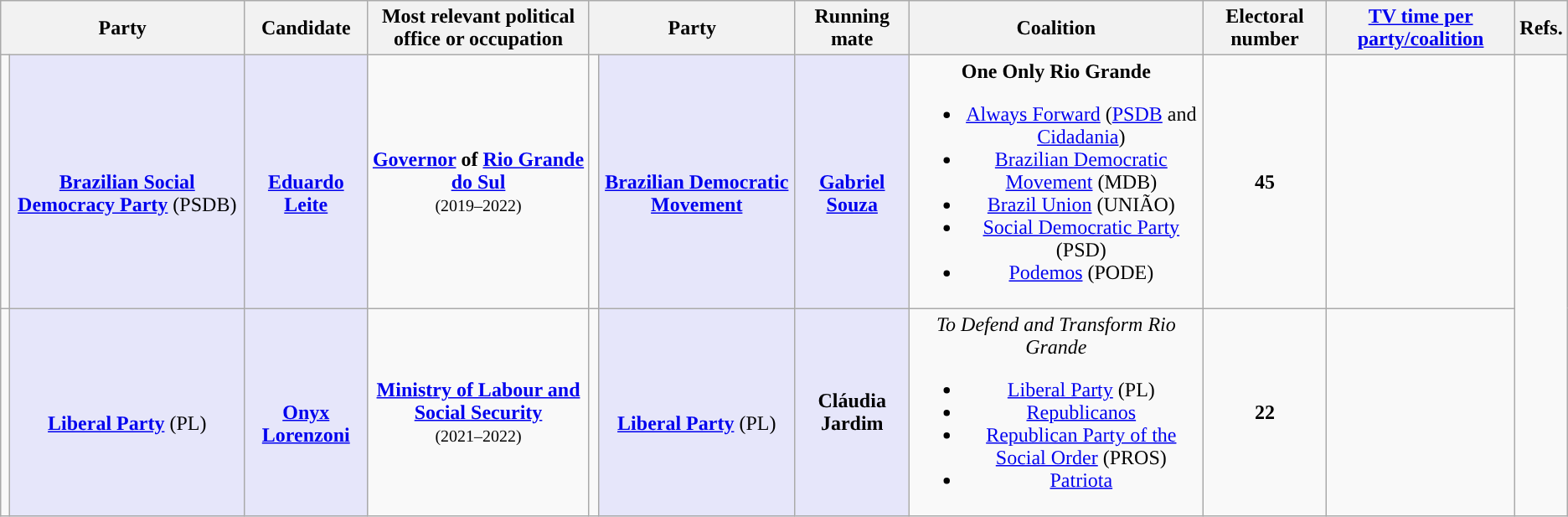<table class="wikitable" style="text-align:center">
<tr>
<th colspan="2">Party</th>
<th>Candidate</th>
<th style="max-width:10em">Most relevant political office or occupation</th>
<th colspan="2">Party</th>
<th>Running mate</th>
<th>Coalition</th>
<th>Electoral number</th>
<th><a href='#'>TV time per party/coalition</a></th>
<th>Refs.</th>
</tr>
<tr>
<td style="background-color:"></td>
<td style="background:lavender;"><br><strong><a href='#'>Brazilian Social Democracy Party</a></strong> (PSDB)</td>
<td style="background:lavender;"><br><strong><a href='#'>Eduardo Leite</a></strong></td>
<td><strong><a href='#'>Governor</a> of <a href='#'>Rio Grande do Sul</a></strong><br><small>(2019–2022)</small></td>
<td style="background-color:"></td>
<td style="background:lavender;"><br><strong><a href='#'>Brazilian Democratic Movement</a></strong></td>
<td style="background:lavender;"><br><strong><a href='#'>Gabriel Souza</a></strong></td>
<td><strong>One Only Rio Grande</strong><br><ul><li><a href='#'>Always Forward</a> (<a href='#'>PSDB</a> and <a href='#'>Cidadania</a>)</li><li><a href='#'>Brazilian Democratic Movement</a> (MDB)</li><li><a href='#'>Brazil Union</a> (UNIÃO)</li><li><a href='#'>Social Democratic Party</a> (PSD)</li><li><a href='#'>Podemos</a> (PODE)</li></ul></td>
<td><strong>45</strong></td>
<td></td>
</tr>
<tr>
<td style="background-color:"></td>
<td style="background:lavender;"><br><a href='#'><strong>Liberal Party</strong></a> (PL)</td>
<td style="background:lavender;"><br><strong><a href='#'>Onyx Lorenzoni</a></strong></td>
<td><strong><a href='#'>Ministry of Labour and Social Security</a></strong><br><small>(2021–2022)</small></td>
<td style="background-color:"></td>
<td style="background:lavender;"><br><a href='#'><strong>Liberal Party</strong></a> (PL)</td>
<td style="background:lavender;"><strong>Cláudia Jardim</strong></td>
<td><em>To Defend and Transform Rio Grande</em><br><ul><li><a href='#'>Liberal Party</a> (PL)</li><li><a href='#'>Republicanos</a></li><li><a href='#'>Republican Party of the Social Order</a> (PROS)</li><li><a href='#'>Patriota</a></li></ul></td>
<td><strong>22</strong></td>
<td></td>
</tr>
</table>
